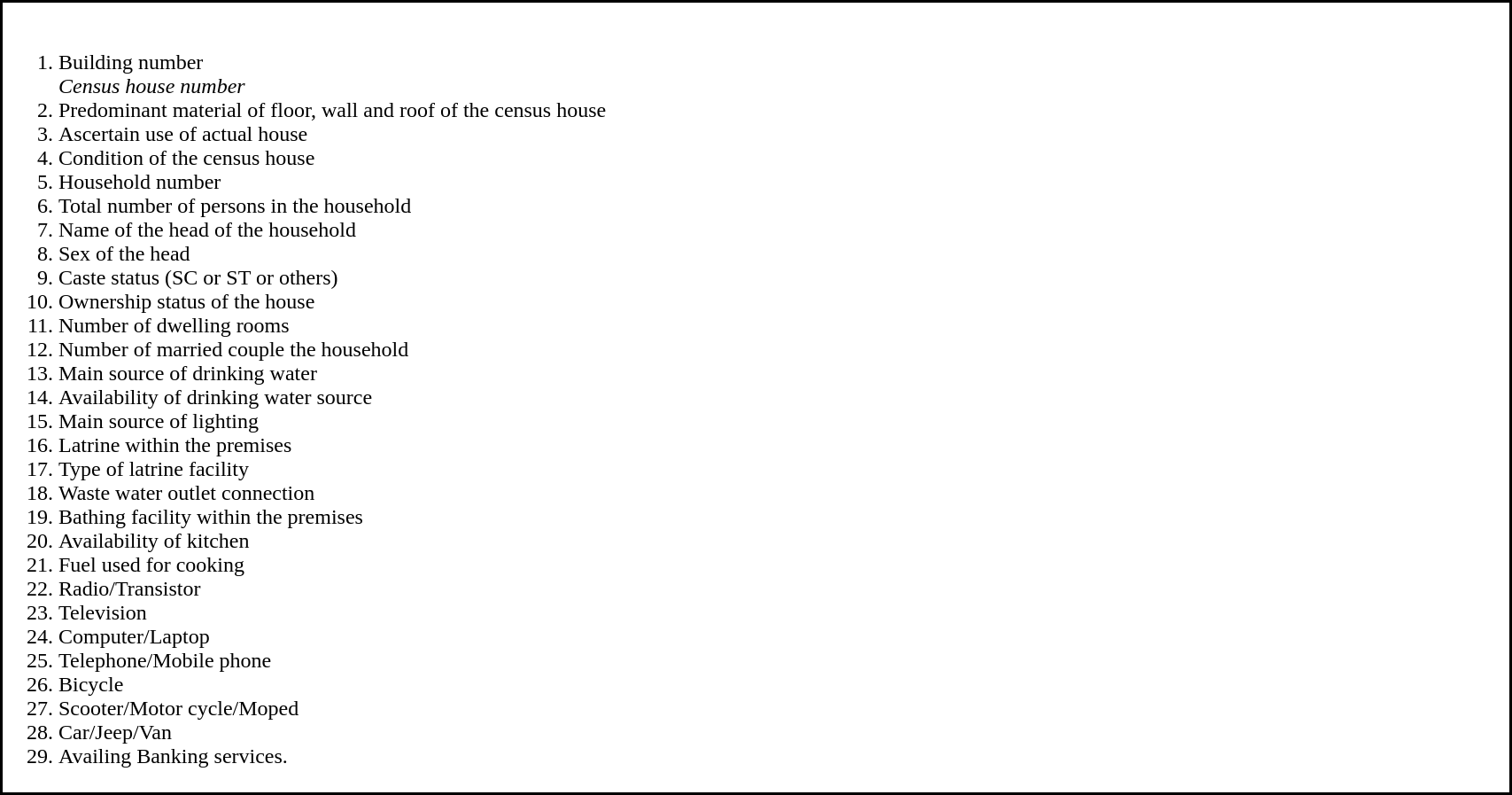<table cellpadding="2" cellspacing="0" border="1" style="width:90%; border-collapse:collapse; border:2px #000 solid; font-size:x-big;">
<tr>
<td><br><ol><li>Building number <br> <em>Census house number</em></li><li>Predominant material of floor, wall and roof of the census house</li><li>Ascertain use of actual house</li><li>Condition of the census house</li><li>Household number</li><li>Total number of persons in the household</li><li>Name of the head of the household</li><li>Sex of the head</li><li>Caste status (SC or ST or others)</li><li>Ownership status of the house</li><li>Number of dwelling rooms</li><li>Number of married couple the household</li><li>Main source of drinking water</li><li>Availability of drinking water source</li><li>Main source of lighting</li><li>Latrine within the premises</li><li>Type of latrine facility</li><li>Waste water outlet connection</li><li>Bathing facility within the premises</li><li>Availability of kitchen</li><li>Fuel used for cooking</li><li>Radio/Transistor</li><li>Television</li><li>Computer/Laptop</li><li>Telephone/Mobile phone</li><li>Bicycle</li><li>Scooter/Motor cycle/Moped</li><li>Car/Jeep/Van</li><li>Availing Banking services.</li></ol></td>
</tr>
</table>
